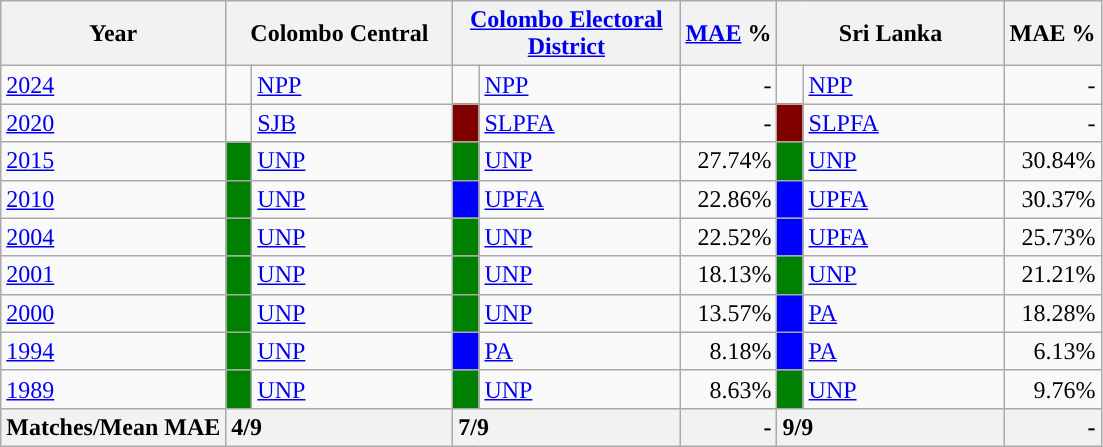<table class="wikitable">
<tr>
<th>Year</th>
<th colspan="2" width="144px">Colombo Central</th>
<th colspan="2" width="144px"><a href='#'>Colombo Electoral District</a></th>
<th><a href='#'>MAE</a> %</th>
<th colspan="2" width="144px">Sri Lanka</th>
<th>MAE %</th>
</tr>
<tr>
<td><a href='#'>2024</a></td>
<td style="background-color:"></td>
<td style="text-align:left;"><a href='#'>NPP</a></td>
<td style="background-color:"></td>
<td style="text-align:left;"><a href='#'>NPP</a></td>
<td style="text-align:right;">-</td>
<td style="background-color:"></td>
<td style="text-align:left;"><a href='#'>NPP</a></td>
<td style="text-align:right;">-</td>
</tr>
<tr>
<td><a href='#'>2020</a></td>
<td style="background-color:"></td>
<td style="text-align:left;"><a href='#'>SJB</a></td>
<td style="background-color:maroon;" width="10px"></td>
<td style="text-align:left;"><a href='#'>SLPFA</a></td>
<td style="text-align:right;">-</td>
<td style="background-color:maroon;" width="10px"></td>
<td style="text-align:left;"><a href='#'>SLPFA</a></td>
<td style="text-align:right;">-</td>
</tr>
<tr>
<td><a href='#'>2015</a></td>
<td style="background-color:green;" width="10px"></td>
<td style="text-align:left;"><a href='#'>UNP</a></td>
<td style="background-color:green;" width="10px"></td>
<td style="text-align:left;"><a href='#'>UNP</a></td>
<td style="text-align:right;">27.74%</td>
<td style="background-color:green;" width="10px"></td>
<td style="text-align:left;"><a href='#'>UNP</a></td>
<td style="text-align:right;">30.84%</td>
</tr>
<tr>
<td><a href='#'>2010</a></td>
<td style="background-color:green;" width="10px"></td>
<td style="text-align:left;"><a href='#'>UNP</a></td>
<td style="background-color:blue;" width="10px"></td>
<td style="text-align:left;"><a href='#'>UPFA</a></td>
<td style="text-align:right;">22.86%</td>
<td style="background-color:blue;" width="10px"></td>
<td style="text-align:left;"><a href='#'>UPFA</a></td>
<td style="text-align:right;">30.37%</td>
</tr>
<tr>
<td><a href='#'>2004</a></td>
<td style="background-color:green;" width="10px"></td>
<td style="text-align:left;"><a href='#'>UNP</a></td>
<td style="background-color:green;" width="10px"></td>
<td style="text-align:left;"><a href='#'>UNP</a></td>
<td style="text-align:right;">22.52%</td>
<td style="background-color:blue;" width="10px"></td>
<td style="text-align:left;"><a href='#'>UPFA</a></td>
<td style="text-align:right;">25.73%</td>
</tr>
<tr>
<td><a href='#'>2001</a></td>
<td style="background-color:green;" width="10px"></td>
<td style="text-align:left;"><a href='#'>UNP</a></td>
<td style="background-color:green;" width="10px"></td>
<td style="text-align:left;"><a href='#'>UNP</a></td>
<td style="text-align:right;">18.13%</td>
<td style="background-color:green;" width="10px"></td>
<td style="text-align:left;"><a href='#'>UNP</a></td>
<td style="text-align:right;">21.21%</td>
</tr>
<tr>
<td><a href='#'>2000</a></td>
<td style="background-color:green;" width="10px"></td>
<td style="text-align:left;"><a href='#'>UNP</a></td>
<td style="background-color:green;" width="10px"></td>
<td style="text-align:left;"><a href='#'>UNP</a></td>
<td style="text-align:right;">13.57%</td>
<td style="background-color:blue;" width="10px"></td>
<td style="text-align:left;"><a href='#'>PA</a></td>
<td style="text-align:right;">18.28%</td>
</tr>
<tr>
<td><a href='#'>1994</a></td>
<td style="background-color:green;" width="10px"></td>
<td style="text-align:left;"><a href='#'>UNP</a></td>
<td style="background-color:blue;" width="10px"></td>
<td style="text-align:left;"><a href='#'>PA</a></td>
<td style="text-align:right;">8.18%</td>
<td style="background-color:blue;" width="10px"></td>
<td style="text-align:left;"><a href='#'>PA</a></td>
<td style="text-align:right;">6.13%</td>
</tr>
<tr>
<td><a href='#'>1989</a></td>
<td style="background-color:green;" width="10px"></td>
<td style="text-align:left;"><a href='#'>UNP</a></td>
<td style="background-color:green;" width="10px"></td>
<td style="text-align:left;"><a href='#'>UNP</a></td>
<td style="text-align:right;">8.63%</td>
<td style="background-color:green;" width="10px"></td>
<td style="text-align:left;"><a href='#'>UNP</a></td>
<td style="text-align:right;">9.76%</td>
</tr>
<tr>
<th>Matches/Mean MAE</th>
<th style="text-align:left;"colspan="2" width="144px">4/9</th>
<th style="text-align:left;"colspan="2" width="144px">7/9</th>
<th style="text-align:right;">-</th>
<th style="text-align:left;"colspan="2" width="144px">9/9</th>
<th style="text-align:right;">-</th>
</tr>
</table>
